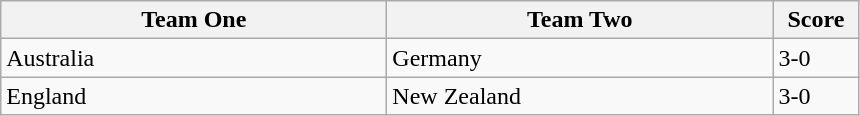<table class="wikitable">
<tr>
<th width=250>Team One</th>
<th width=250>Team Two</th>
<th width=50>Score</th>
</tr>
<tr>
<td> Australia</td>
<td> Germany</td>
<td>3-0</td>
</tr>
<tr>
<td> England</td>
<td> New Zealand</td>
<td>3-0</td>
</tr>
</table>
